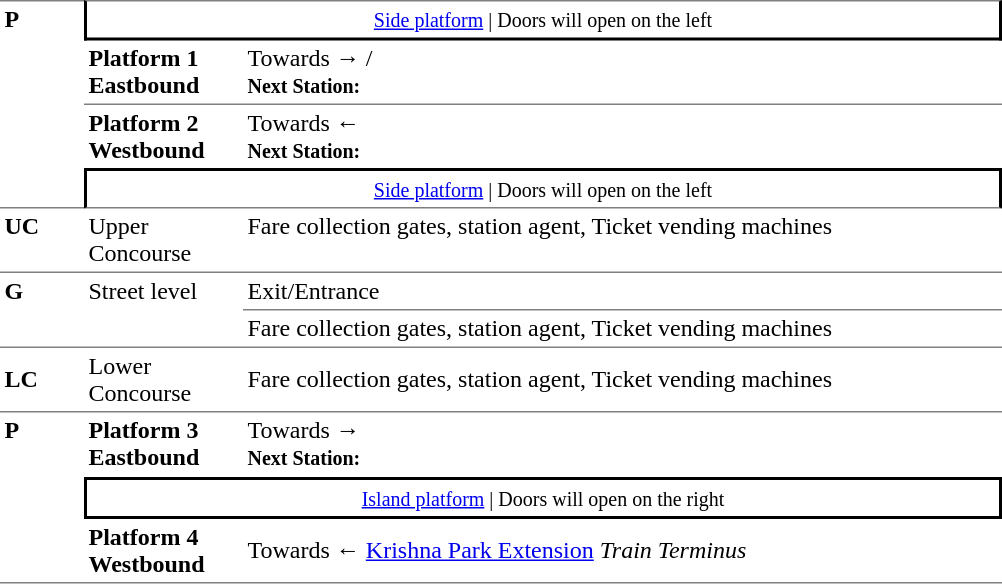<table border=0 cellspacing=0 cellpadding=3>
<tr>
<td style="border-top:solid 1px grey;border-bottom:solid 1px grey;" width=50 rowspan=4 valign=top><strong>P</strong></td>
<td style="border-top:solid 1px grey;border-right:solid 2px black;border-left:solid 2px black;border-bottom:solid 2px black;text-align:center;" colspan=2><small><a href='#'>Side platform</a> | Doors will open on the left </small></td>
</tr>
<tr>
<td style="border-bottom:solid 1px grey;" width=100><span><strong>Platform 1</strong><br><strong>Eastbound</strong></span></td>
<td style="border-bottom:solid 1px grey;" width=500>Towards →  / <br><small><strong>Next Station:</strong> </small></td>
</tr>
<tr>
<td><span><strong>Platform 2</strong><br><strong>Westbound</strong></span></td>
<td><span></span>Towards ← <br><small><strong>Next Station:</strong> </small></td>
</tr>
<tr>
<td style="border-top:solid 2px black;border-right:solid 2px black;border-left:solid 2px black;border-bottom:solid 1px grey;text-align:center;" colspan=2><small><a href='#'>Side platform</a> | Doors will open on the left </small></td>
</tr>
<tr>
<td valign=top><strong>UC</strong></td>
<td valign=top>Upper Concourse</td>
<td valign=top>Fare collection gates, station agent, Ticket vending machines</td>
</tr>
<tr>
<td style="border-bottom:solid 1px grey;border-top:solid 1px grey;" width=50 valign=top rowspan=2><strong>G</strong></td>
<td style="border-top:solid 1px grey;" width=100 valign=top>Street level</td>
<td style="border-bottom:solid 1px grey;border-top:solid 1px grey;" width=500 valign=top>Exit/Entrance</td>
</tr>
<tr>
<td style="border-bottom:solid 1px grey;"></td>
<td style="border-bottom:solid 1px grey;">Fare collection gates, station agent, Ticket vending machines</td>
</tr>
<tr>
<td style="border-bottom:solid 1px grey;"><strong>LC</strong></td>
<td style="border-bottom:solid 1px grey;">Lower Concourse</td>
<td style="border-bottom:solid 1px grey;">Fare collection gates, station agent, Ticket vending machines</td>
</tr>
<tr>
<td style="border-bottom:solid 1px grey;" width=50 rowspan=3 valign=top><strong>P</strong></td>
<td style="border-bottom:solid 1px white;" width=100><span><strong>Platform 3</strong><br><strong>Eastbound</strong></span></td>
<td style="border-bottom:solid 1px white;" width=500>Towards → <br><small><strong>Next Station:</strong> </small></td>
</tr>
<tr>
<td style="border-top:solid 2px black;border-right:solid 2px black;border-left:solid 2px black;border-bottom:solid 2px black;text-align:center;" colspan=2><small><a href='#'>Island platform</a> | Doors will open on the right </small></td>
</tr>
<tr>
<td style="border-bottom:solid 1px grey;" width=100><span><strong>Platform 4</strong><br><strong>Westbound</strong></span></td>
<td style="border-bottom:solid 1px grey;" width="500">Towards ← <a href='#'>Krishna Park Extension</a> <em>Train Terminus</em></td>
</tr>
</table>
